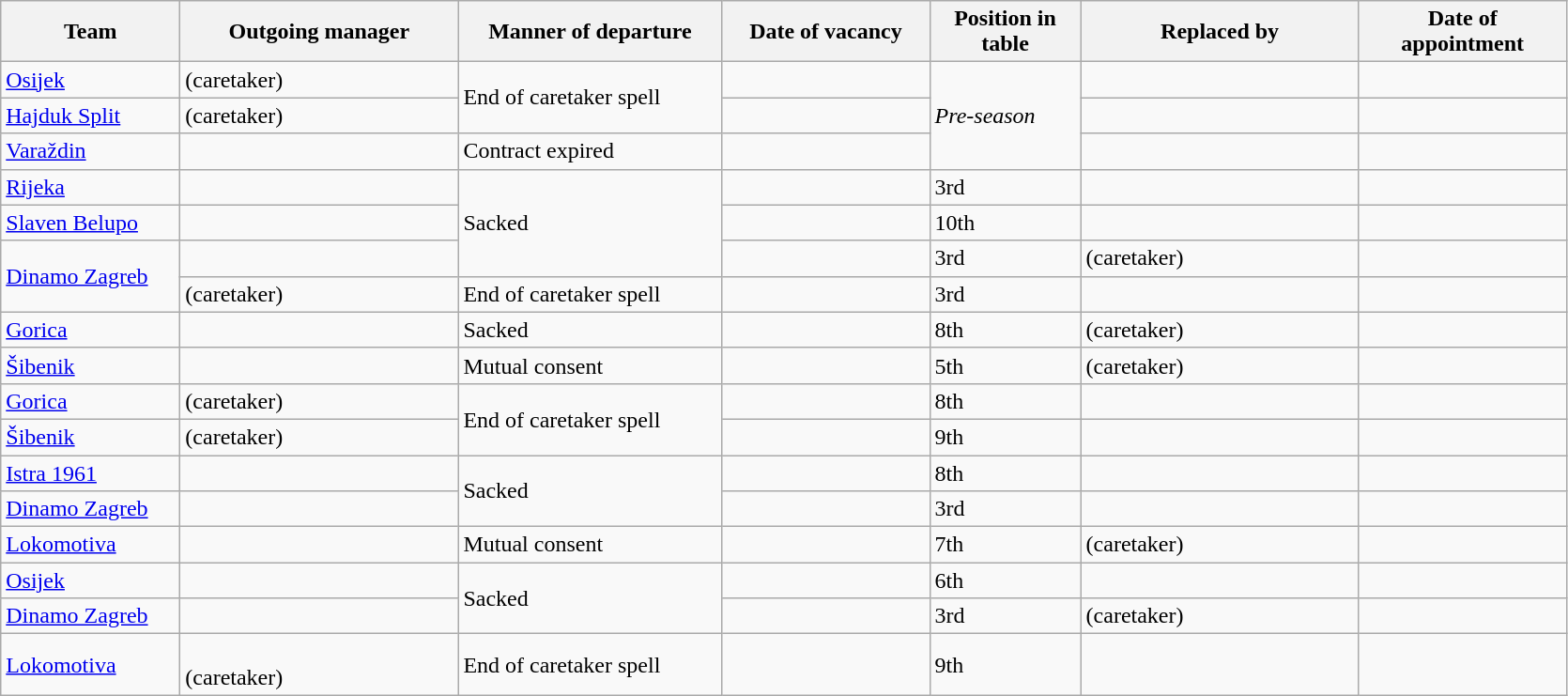<table class="wikitable sortable">
<tr>
<th width="120">Team</th>
<th width="190">Outgoing manager</th>
<th width="180">Manner of departure</th>
<th width="140">Date of vacancy</th>
<th width="100">Position in table</th>
<th width="190">Replaced by</th>
<th width="140">Date of appointment</th>
</tr>
<tr>
<td style="text-align:left;"><a href='#'>Osijek</a></td>
<td style="text-align:left;">  (caretaker)</td>
<td rowspan="2">End of caretaker spell</td>
<td></td>
<td rowspan="3"><em>Pre-season</em></td>
<td style="text-align:left;"> </td>
<td></td>
</tr>
<tr>
<td style="text-align:left;"><a href='#'>Hajduk Split</a></td>
<td style="text-align:left;">  (caretaker)</td>
<td></td>
<td style="text-align:left;"> </td>
<td></td>
</tr>
<tr>
<td style="text-align:left;"><a href='#'>Varaždin</a></td>
<td style="text-align:left;"> </td>
<td>Contract expired</td>
<td></td>
<td style="text-align:left;"> </td>
<td></td>
</tr>
<tr>
<td style="text-align:left;"><a href='#'>Rijeka</a></td>
<td style="text-align:left;"> </td>
<td rowspan="3">Sacked</td>
<td></td>
<td>3rd</td>
<td style="text-align:left;"> </td>
<td></td>
</tr>
<tr>
<td style="text-align:left;"><a href='#'>Slaven Belupo</a></td>
<td style="text-align:left;"> </td>
<td></td>
<td>10th</td>
<td style="text-align:left;"> </td>
<td></td>
</tr>
<tr>
<td rowspan="2" style="text-align:left;"><a href='#'>Dinamo Zagreb</a></td>
<td style="text-align:left;"> </td>
<td></td>
<td>3rd</td>
<td style="text-align:left;">  (caretaker)</td>
<td></td>
</tr>
<tr>
<td style="text-align:left;">  (caretaker)</td>
<td>End of caretaker spell</td>
<td></td>
<td>3rd</td>
<td style="text-align:left;"> </td>
<td></td>
</tr>
<tr>
<td style="text-align:left;"><a href='#'>Gorica</a></td>
<td style="text-align:left;"> </td>
<td>Sacked</td>
<td></td>
<td>8th</td>
<td style="text-align:left;">  (caretaker)</td>
<td></td>
</tr>
<tr>
<td style="text-align:left;"><a href='#'>Šibenik</a></td>
<td style="text-align:left;"> </td>
<td>Mutual consent</td>
<td></td>
<td>5th</td>
<td style="text-align:left;">  (caretaker)</td>
<td></td>
</tr>
<tr>
<td style="text-align:left;"><a href='#'>Gorica</a></td>
<td style="text-align:left;">  (caretaker)</td>
<td rowspan="2">End of caretaker spell</td>
<td></td>
<td>8th</td>
<td style="text-align:left;"> </td>
<td></td>
</tr>
<tr>
<td style="text-align:left;"><a href='#'>Šibenik</a></td>
<td style="text-align:left;">  (caretaker)</td>
<td></td>
<td>9th</td>
<td style="text-align:left;"> </td>
<td></td>
</tr>
<tr>
<td style="text-align:left;"><a href='#'>Istra 1961</a></td>
<td style="text-align:left;"> </td>
<td rowspan="2">Sacked</td>
<td></td>
<td>8th</td>
<td style="text-align:left;"> </td>
<td></td>
</tr>
<tr>
<td style="text-align:left;"><a href='#'>Dinamo Zagreb</a></td>
<td style="text-align:left;"> </td>
<td></td>
<td>3rd</td>
<td style="text-align:left;"> </td>
<td></td>
</tr>
<tr>
<td style="text-align:left;"><a href='#'>Lokomotiva</a></td>
<td style="text-align:left;"> </td>
<td>Mutual consent</td>
<td></td>
<td>7th</td>
<td style="text-align:left;">  (caretaker)</td>
<td></td>
</tr>
<tr>
<td style="text-align:left;"><a href='#'>Osijek</a></td>
<td style="text-align:left;"> </td>
<td rowspan="2">Sacked</td>
<td></td>
<td>6th</td>
<td style="text-align:left;"> </td>
<td></td>
</tr>
<tr>
<td style="text-align:left;"><a href='#'>Dinamo Zagreb</a></td>
<td style="text-align:left;"> </td>
<td></td>
<td>3rd</td>
<td style="text-align:left;">  (caretaker)</td>
<td></td>
</tr>
<tr>
<td style="text-align:left;"><a href='#'>Lokomotiva</a></td>
<td style="text-align:left;"><br>  (caretaker)</td>
<td>End of caretaker spell</td>
<td></td>
<td>9th</td>
<td style="text-align:left;"> </td>
<td></td>
</tr>
</table>
